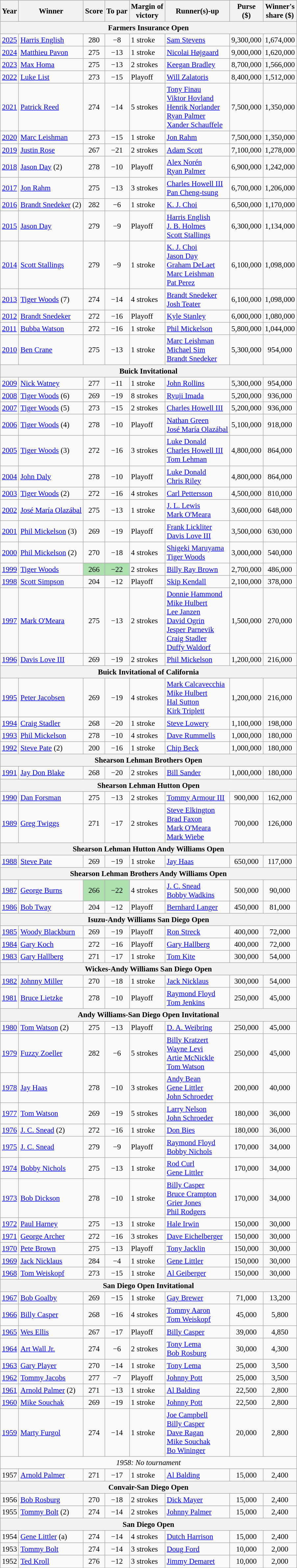<table class="wikitable" style="font-size:95%">
<tr>
<th>Year</th>
<th>Winner</th>
<th>Score</th>
<th>To par</th>
<th>Margin of<br>victory</th>
<th>Runner(s)-up</th>
<th>Purse<br>($)</th>
<th>Winner's<br>share ($)</th>
</tr>
<tr>
<th colspan=9>Farmers Insurance Open</th>
</tr>
<tr>
<td><a href='#'>2025</a></td>
<td> <a href='#'>Harris English</a></td>
<td align=center>280</td>
<td align=center>−8</td>
<td>1 stroke</td>
<td> <a href='#'>Sam Stevens</a></td>
<td align=center>9,300,000</td>
<td align=center>1,674,000</td>
</tr>
<tr>
<td><a href='#'>2024</a></td>
<td> <a href='#'>Matthieu Pavon</a></td>
<td align=center>275</td>
<td align=center>−13</td>
<td>1 stroke</td>
<td> <a href='#'>Nicolai Højgaard</a></td>
<td align=center>9,000,000</td>
<td align=center>1,620,000</td>
</tr>
<tr>
<td><a href='#'>2023</a></td>
<td> <a href='#'>Max Homa</a></td>
<td align=center>275</td>
<td align=center>−13</td>
<td>2 strokes</td>
<td> <a href='#'>Keegan Bradley</a></td>
<td align=center>8,700,000</td>
<td align=center>1,566,000</td>
</tr>
<tr>
<td><a href='#'>2022</a></td>
<td> <a href='#'>Luke List</a></td>
<td align=center>273</td>
<td align=center>−15</td>
<td>Playoff</td>
<td> <a href='#'>Will Zalatoris</a></td>
<td align="center">8,400,000</td>
<td align="center">1,512,000</td>
</tr>
<tr>
<td><a href='#'>2021</a></td>
<td> <a href='#'>Patrick Reed</a></td>
<td align=center>274</td>
<td align=center>−14</td>
<td>5 strokes</td>
<td> <a href='#'>Tony Finau</a><br> <a href='#'>Viktor Hovland</a><br> <a href='#'>Henrik Norlander</a><br> <a href='#'>Ryan Palmer</a><br> <a href='#'>Xander Schauffele</a></td>
<td align="center">7,500,000</td>
<td align="center">1,350,000</td>
</tr>
<tr>
<td><a href='#'>2020</a></td>
<td> <a href='#'>Marc Leishman</a></td>
<td align=center>273</td>
<td align=center>−15</td>
<td>1 stroke</td>
<td> <a href='#'>Jon Rahm</a></td>
<td align="center">7,500,000</td>
<td align="center">1,350,000</td>
</tr>
<tr>
<td><a href='#'>2019</a></td>
<td> <a href='#'>Justin Rose</a></td>
<td align=center>267</td>
<td align=center>−21</td>
<td>2 strokes</td>
<td> <a href='#'>Adam Scott</a></td>
<td align="center">7,100,000</td>
<td align="center">1,278,000</td>
</tr>
<tr>
<td><a href='#'>2018</a></td>
<td> <a href='#'>Jason Day</a> (2)</td>
<td align=center>278</td>
<td align=center>−10</td>
<td>Playoff</td>
<td> <a href='#'>Alex Norén</a><br> <a href='#'>Ryan Palmer</a></td>
<td align="center">6,900,000</td>
<td align="center">1,242,000</td>
</tr>
<tr>
<td><a href='#'>2017</a></td>
<td> <a href='#'>Jon Rahm</a></td>
<td align=center>275</td>
<td align=center>−13</td>
<td>3 strokes</td>
<td> <a href='#'>Charles Howell III</a><br> <a href='#'>Pan Cheng-tsung</a></td>
<td align="center">6,700,000</td>
<td align="center">1,206,000</td>
</tr>
<tr>
<td><a href='#'>2016</a></td>
<td> <a href='#'>Brandt Snedeker</a> (2)</td>
<td align=center>282</td>
<td align=center>−6</td>
<td>1 stroke</td>
<td> <a href='#'>K. J. Choi</a></td>
<td align="center">6,500,000</td>
<td align="center">1,170,000</td>
</tr>
<tr>
<td><a href='#'>2015</a></td>
<td> <a href='#'>Jason Day</a></td>
<td align=center>279</td>
<td align=center>−9</td>
<td>Playoff</td>
<td> <a href='#'>Harris English</a><br> <a href='#'>J. B. Holmes</a><br> <a href='#'>Scott Stallings</a></td>
<td align="center">6,300,000</td>
<td align="center">1,134,000</td>
</tr>
<tr>
<td><a href='#'>2014</a></td>
<td> <a href='#'>Scott Stallings</a></td>
<td align=center>279</td>
<td align=center>−9</td>
<td>1 stroke</td>
<td> <a href='#'>K. J. Choi</a><br> <a href='#'>Jason Day</a><br> <a href='#'>Graham DeLaet</a><br> <a href='#'>Marc Leishman</a><br> <a href='#'>Pat Perez</a></td>
<td align="center">6,100,000</td>
<td align="center">1,098,000</td>
</tr>
<tr>
<td><a href='#'>2013</a></td>
<td> <a href='#'>Tiger Woods</a> (7)</td>
<td align=center>274</td>
<td align=center>−14</td>
<td>4 strokes</td>
<td> <a href='#'>Brandt Snedeker</a><br> <a href='#'>Josh Teater</a></td>
<td align="center">6,100,000</td>
<td align="center">1,098,000</td>
</tr>
<tr>
<td><a href='#'>2012</a></td>
<td> <a href='#'>Brandt Snedeker</a></td>
<td align=center>272</td>
<td align=center>−16</td>
<td>Playoff</td>
<td> <a href='#'>Kyle Stanley</a></td>
<td align="center">6,000,000</td>
<td align="center">1,080,000</td>
</tr>
<tr>
<td><a href='#'>2011</a></td>
<td> <a href='#'>Bubba Watson</a></td>
<td align=center>272</td>
<td align=center>−16</td>
<td>1 stroke</td>
<td> <a href='#'>Phil Mickelson</a></td>
<td align="center">5,800,000</td>
<td align="center">1,044,000</td>
</tr>
<tr>
<td><a href='#'>2010</a></td>
<td> <a href='#'>Ben Crane</a></td>
<td align=center>275</td>
<td align=center>−13</td>
<td>1 stroke</td>
<td> <a href='#'>Marc Leishman</a><br> <a href='#'>Michael Sim</a><br> <a href='#'>Brandt Snedeker</a></td>
<td align="center">5,300,000</td>
<td align="center">954,000</td>
</tr>
<tr>
<th colspan=9>Buick Invitational</th>
</tr>
<tr>
<td><a href='#'>2009</a></td>
<td> <a href='#'>Nick Watney</a></td>
<td align=center>277</td>
<td align=center>−11</td>
<td>1 stroke</td>
<td> <a href='#'>John Rollins</a></td>
<td align="center">5,300,000</td>
<td align="center">954,000</td>
</tr>
<tr>
<td><a href='#'>2008</a></td>
<td> <a href='#'>Tiger Woods</a> (6)</td>
<td align=center>269</td>
<td align=center>−19</td>
<td>8 strokes</td>
<td> <a href='#'>Ryuji Imada</a></td>
<td align="center">5,200,000</td>
<td align="center">936,000</td>
</tr>
<tr>
<td><a href='#'>2007</a></td>
<td> <a href='#'>Tiger Woods</a> (5)</td>
<td align=center>273</td>
<td align=center>−15</td>
<td>2 strokes</td>
<td> <a href='#'>Charles Howell III</a></td>
<td align="center">5,200,000</td>
<td align="center">936,000</td>
</tr>
<tr>
<td><a href='#'>2006</a></td>
<td> <a href='#'>Tiger Woods</a> (4)</td>
<td align=center>278</td>
<td align=center>−10</td>
<td>Playoff</td>
<td> <a href='#'>Nathan Green</a><br> <a href='#'>José María Olazábal</a></td>
<td align="center">5,100,000</td>
<td align="center">918,000</td>
</tr>
<tr>
<td><a href='#'>2005</a></td>
<td> <a href='#'>Tiger Woods</a> (3)</td>
<td align=center>272</td>
<td align=center>−16</td>
<td>3 strokes</td>
<td> <a href='#'>Luke Donald</a><br> <a href='#'>Charles Howell III</a><br> <a href='#'>Tom Lehman</a></td>
<td align="center">4,800,000</td>
<td align="center">864,000</td>
</tr>
<tr>
<td><a href='#'>2004</a></td>
<td> <a href='#'>John Daly</a></td>
<td align=center>278</td>
<td align=center>−10</td>
<td>Playoff</td>
<td> <a href='#'>Luke Donald</a><br> <a href='#'>Chris Riley</a></td>
<td align="center">4,800,000</td>
<td align="center">864,000</td>
</tr>
<tr>
<td><a href='#'>2003</a></td>
<td> <a href='#'>Tiger Woods</a> (2)</td>
<td align=center>272</td>
<td align=center>−16</td>
<td>4 strokes</td>
<td> <a href='#'>Carl Pettersson</a></td>
<td align="center">4,500,000</td>
<td align="center">810,000</td>
</tr>
<tr>
<td><a href='#'>2002</a></td>
<td> <a href='#'>José María Olazábal</a></td>
<td align=center>275</td>
<td align=center>−13</td>
<td>1 stroke</td>
<td> <a href='#'>J. L. Lewis</a><br> <a href='#'>Mark O'Meara</a></td>
<td align="center">3,600,000</td>
<td align="center">648,000</td>
</tr>
<tr>
<td><a href='#'>2001</a></td>
<td> <a href='#'>Phil Mickelson</a> (3)</td>
<td align=center>269</td>
<td align=center>−19</td>
<td>Playoff</td>
<td> <a href='#'>Frank Lickliter</a><br> <a href='#'>Davis Love III</a></td>
<td align="center">3,500,000</td>
<td align="center">630,000</td>
</tr>
<tr>
<td><a href='#'>2000</a></td>
<td> <a href='#'>Phil Mickelson</a> (2)</td>
<td align=center>270</td>
<td align=center>−18</td>
<td>4 strokes</td>
<td> <a href='#'>Shigeki Maruyama</a><br> <a href='#'>Tiger Woods</a></td>
<td align="center">3,000,000</td>
<td align="center">540,000</td>
</tr>
<tr>
<td><a href='#'>1999</a></td>
<td> <a href='#'>Tiger Woods</a></td>
<td align=center style="background:#ACE1AF;">266</td>
<td align=center style="background:#ACE1AF;">−22</td>
<td>2 strokes</td>
<td> <a href='#'>Billy Ray Brown</a></td>
<td align="center">2,700,000</td>
<td align="center">486,000</td>
</tr>
<tr>
<td><a href='#'>1998</a></td>
<td> <a href='#'>Scott Simpson</a></td>
<td align=center>204</td>
<td align=center>−12</td>
<td>Playoff</td>
<td> <a href='#'>Skip Kendall</a></td>
<td align="center">2,100,000</td>
<td align="center">378,000</td>
</tr>
<tr>
<td><a href='#'>1997</a></td>
<td> <a href='#'>Mark O'Meara</a></td>
<td align=center>275</td>
<td align=center>−13</td>
<td>2 strokes</td>
<td> <a href='#'>Donnie Hammond</a><br> <a href='#'>Mike Hulbert</a><br> <a href='#'>Lee Janzen</a><br> <a href='#'>David Ogrin</a><br> <a href='#'>Jesper Parnevik</a><br> <a href='#'>Craig Stadler</a><br> <a href='#'>Duffy Waldorf</a></td>
<td align="center">1,500,000</td>
<td align="center">270,000</td>
</tr>
<tr>
<td><a href='#'>1996</a></td>
<td> <a href='#'>Davis Love III</a></td>
<td align=center>269</td>
<td align=center>−19</td>
<td>2 strokes</td>
<td> <a href='#'>Phil Mickelson</a></td>
<td align="center">1,200,000</td>
<td align="center">216,000</td>
</tr>
<tr>
<th colspan=9>Buick Invitational of California</th>
</tr>
<tr>
<td><a href='#'>1995</a></td>
<td> <a href='#'>Peter Jacobsen</a></td>
<td align=center>269</td>
<td align=center>−19</td>
<td>4 strokes</td>
<td> <a href='#'>Mark Calcavecchia</a><br> <a href='#'>Mike Hulbert</a><br> <a href='#'>Hal Sutton</a><br> <a href='#'>Kirk Triplett</a></td>
<td align="center">1,200,000</td>
<td align="center">216,000</td>
</tr>
<tr>
<td><a href='#'>1994</a></td>
<td> <a href='#'>Craig Stadler</a></td>
<td align=center>268</td>
<td align=center>−20</td>
<td>1 stroke</td>
<td> <a href='#'>Steve Lowery</a></td>
<td align="center">1,100,000</td>
<td align="center">198,000</td>
</tr>
<tr>
<td><a href='#'>1993</a></td>
<td> <a href='#'>Phil Mickelson</a></td>
<td align=center>278</td>
<td align=center>−10</td>
<td>4 strokes</td>
<td> <a href='#'>Dave Rummells</a></td>
<td align="center">1,000,000</td>
<td align="center">180,000</td>
</tr>
<tr>
<td><a href='#'>1992</a></td>
<td> <a href='#'>Steve Pate</a> (2)</td>
<td align=center>200</td>
<td align=center>−16</td>
<td>1 stroke</td>
<td> <a href='#'>Chip Beck</a></td>
<td align="center">1,000,000</td>
<td align="center">180,000</td>
</tr>
<tr>
<th colspan=9>Shearson Lehman Brothers Open</th>
</tr>
<tr>
<td><a href='#'>1991</a></td>
<td> <a href='#'>Jay Don Blake</a></td>
<td align=center>268</td>
<td align=center>−20</td>
<td>2 strokes</td>
<td> <a href='#'>Bill Sander</a></td>
<td align="center">1,000,000</td>
<td align="center">180,000</td>
</tr>
<tr>
<th colspan=9>Shearson Lehman Hutton Open</th>
</tr>
<tr>
<td><a href='#'>1990</a></td>
<td> <a href='#'>Dan Forsman</a></td>
<td align=center>275</td>
<td align=center>−13</td>
<td>2 strokes</td>
<td> <a href='#'>Tommy Armour III</a></td>
<td align="center">900,000</td>
<td align="center">162,000</td>
</tr>
<tr>
<td><a href='#'>1989</a></td>
<td> <a href='#'>Greg Twiggs</a></td>
<td align=center>271</td>
<td align=center>−17</td>
<td>2 strokes</td>
<td> <a href='#'>Steve Elkington</a><br> <a href='#'>Brad Faxon</a><br> <a href='#'>Mark O'Meara</a><br> <a href='#'>Mark Wiebe</a></td>
<td align="center">700,000</td>
<td align="center">126,000</td>
</tr>
<tr>
<th colspan=9>Shearson Lehman Hutton Andy Williams Open</th>
</tr>
<tr>
<td><a href='#'>1988</a></td>
<td> <a href='#'>Steve Pate</a></td>
<td align=center>269</td>
<td align=center>−19</td>
<td>1 stroke</td>
<td> <a href='#'>Jay Haas</a></td>
<td align="center">650,000</td>
<td align="center">117,000</td>
</tr>
<tr>
<th colspan=9>Shearson Lehman Brothers Andy Williams Open</th>
</tr>
<tr>
<td><a href='#'>1987</a></td>
<td> <a href='#'>George Burns</a></td>
<td align=center style="background:#ACE1AF;">266</td>
<td align=center style="background:#ACE1AF;">−22</td>
<td>4 strokes</td>
<td> <a href='#'>J. C. Snead</a><br> <a href='#'>Bobby Wadkins</a></td>
<td align="center">500,000</td>
<td align="center">90,000</td>
</tr>
<tr>
<td><a href='#'>1986</a></td>
<td> <a href='#'>Bob Tway</a></td>
<td align=center>204</td>
<td align=center>−12</td>
<td>Playoff</td>
<td> <a href='#'>Bernhard Langer</a></td>
<td align="center">450,000</td>
<td align="center">81,000</td>
</tr>
<tr>
<th colspan=9>Isuzu-Andy Williams San Diego Open</th>
</tr>
<tr>
<td><a href='#'>1985</a></td>
<td> <a href='#'>Woody Blackburn</a></td>
<td align=center>269</td>
<td align=center>−19</td>
<td>Playoff</td>
<td> <a href='#'>Ron Streck</a></td>
<td align="center">400,000</td>
<td align="center">72,000</td>
</tr>
<tr>
<td><a href='#'>1984</a></td>
<td> <a href='#'>Gary Koch</a></td>
<td align=center>272</td>
<td align=center>−16</td>
<td>Playoff</td>
<td> <a href='#'>Gary Hallberg</a></td>
<td align="center">400,000</td>
<td align="center">72,000</td>
</tr>
<tr>
<td><a href='#'>1983</a></td>
<td> <a href='#'>Gary Hallberg</a></td>
<td align=center>271</td>
<td align=center>−17</td>
<td>1 stroke</td>
<td> <a href='#'>Tom Kite</a></td>
<td align="center">300,000</td>
<td align="center">54,000</td>
</tr>
<tr>
<th colspan=9>Wickes-Andy Williams San Diego Open</th>
</tr>
<tr>
<td><a href='#'>1982</a></td>
<td> <a href='#'>Johnny Miller</a></td>
<td align=center>270</td>
<td align=center>−18</td>
<td>1 stroke</td>
<td> <a href='#'>Jack Nicklaus</a></td>
<td align="center">300,000</td>
<td align="center">54,000</td>
</tr>
<tr>
<td><a href='#'>1981</a></td>
<td> <a href='#'>Bruce Lietzke</a></td>
<td align=center>278</td>
<td align=center>−10</td>
<td>Playoff</td>
<td> <a href='#'>Raymond Floyd</a><br> <a href='#'>Tom Jenkins</a></td>
<td align="center">250,000</td>
<td align="center">45,000</td>
</tr>
<tr>
<th colspan=9>Andy Williams-San Diego Open Invitational</th>
</tr>
<tr>
<td><a href='#'>1980</a></td>
<td> <a href='#'>Tom Watson</a> (2)</td>
<td align=center>275</td>
<td align=center>−13</td>
<td>Playoff</td>
<td> <a href='#'>D. A. Weibring</a></td>
<td align="center">250,000</td>
<td align="center">45,000</td>
</tr>
<tr>
<td><a href='#'>1979</a></td>
<td> <a href='#'>Fuzzy Zoeller</a></td>
<td align=center>282</td>
<td align=center>−6</td>
<td>5 strokes</td>
<td> <a href='#'>Billy Kratzert</a><br> <a href='#'>Wayne Levi</a><br> <a href='#'>Artie McNickle</a><br> <a href='#'>Tom Watson</a></td>
<td align="center">250,000</td>
<td align="center">45,000</td>
</tr>
<tr>
<td><a href='#'>1978</a></td>
<td> <a href='#'>Jay Haas</a></td>
<td align=center>278</td>
<td align=center>−10</td>
<td>3 strokes</td>
<td> <a href='#'>Andy Bean</a><br> <a href='#'>Gene Littler</a><br> <a href='#'>John Schroeder</a></td>
<td align="center">200,000</td>
<td align="center">40,000</td>
</tr>
<tr>
<td><a href='#'>1977</a></td>
<td> <a href='#'>Tom Watson</a></td>
<td align=center>269</td>
<td align=center>−19</td>
<td>5 strokes</td>
<td> <a href='#'>Larry Nelson</a><br> <a href='#'>John Schroeder</a></td>
<td align="center">180,000</td>
<td align="center">36,000</td>
</tr>
<tr>
<td><a href='#'>1976</a></td>
<td> <a href='#'>J. C. Snead</a> (2)</td>
<td align=center>272</td>
<td align=center>−16</td>
<td>1 stroke</td>
<td> <a href='#'>Don Bies</a></td>
<td align="center">180,000</td>
<td align="center">36,000</td>
</tr>
<tr>
<td><a href='#'>1975</a></td>
<td> <a href='#'>J. C. Snead</a></td>
<td align=center>279</td>
<td align=center>−9</td>
<td>Playoff</td>
<td> <a href='#'>Raymond Floyd</a><br> <a href='#'>Bobby Nichols</a></td>
<td align="center">170,000</td>
<td align="center">34,000</td>
</tr>
<tr>
<td><a href='#'>1974</a></td>
<td> <a href='#'>Bobby Nichols</a></td>
<td align=center>275</td>
<td align=center>−13</td>
<td>1 stroke</td>
<td> <a href='#'>Rod Curl</a><br> <a href='#'>Gene Littler</a></td>
<td align="center">170,000</td>
<td align="center">34,000</td>
</tr>
<tr>
<td><a href='#'>1973</a></td>
<td> <a href='#'>Bob Dickson</a></td>
<td align=center>278</td>
<td align=center>−10</td>
<td>1 stroke</td>
<td> <a href='#'>Billy Casper</a><br> <a href='#'>Bruce Crampton</a><br> <a href='#'>Grier Jones</a><br> <a href='#'>Phil Rodgers</a></td>
<td align="center">170,000</td>
<td align="center">34,000</td>
</tr>
<tr>
<td><a href='#'>1972</a></td>
<td> <a href='#'>Paul Harney</a></td>
<td align=center>275</td>
<td align=center>−13</td>
<td>1 stroke</td>
<td> <a href='#'>Hale Irwin</a></td>
<td align="center">150,000</td>
<td align="center">30,000</td>
</tr>
<tr>
<td><a href='#'>1971</a></td>
<td> <a href='#'>George Archer</a></td>
<td align=center>272</td>
<td align=center>−16</td>
<td>3 strokes</td>
<td> <a href='#'>Dave Eichelberger</a></td>
<td align="center">150,000</td>
<td align="center">30,000</td>
</tr>
<tr>
<td><a href='#'>1970</a></td>
<td> <a href='#'>Pete Brown</a></td>
<td align=center>275</td>
<td align=center>−13</td>
<td>Playoff</td>
<td> <a href='#'>Tony Jacklin</a></td>
<td align="center">150,000</td>
<td align="center">30,000</td>
</tr>
<tr>
<td><a href='#'>1969</a></td>
<td> <a href='#'>Jack Nicklaus</a></td>
<td align=center>284</td>
<td align=center>−4</td>
<td>1 stroke</td>
<td> <a href='#'>Gene Littler</a></td>
<td align="center">150,000</td>
<td align="center">30,000</td>
</tr>
<tr>
<td><a href='#'>1968</a></td>
<td> <a href='#'>Tom Weiskopf</a></td>
<td align=center>273</td>
<td align=center>−15</td>
<td>1 stroke</td>
<td> <a href='#'>Al Geiberger</a></td>
<td align="center">150,000</td>
<td align="center">30,000</td>
</tr>
<tr>
<th colspan=9>San Diego Open Invitational</th>
</tr>
<tr>
<td><a href='#'>1967</a></td>
<td> <a href='#'>Bob Goalby</a></td>
<td align=center>269</td>
<td align=center>−15</td>
<td>1 stroke</td>
<td> <a href='#'>Gay Brewer</a></td>
<td align="center">71,000</td>
<td align="center">13,200</td>
</tr>
<tr>
<td><a href='#'>1966</a></td>
<td> <a href='#'>Billy Casper</a></td>
<td align=center>268</td>
<td align=center>−16</td>
<td>4 strokes</td>
<td> <a href='#'>Tommy Aaron</a><br> <a href='#'>Tom Weiskopf</a></td>
<td align="center">45,000</td>
<td align="center">5,800</td>
</tr>
<tr>
<td><a href='#'>1965</a></td>
<td> <a href='#'>Wes Ellis</a></td>
<td align=center>267</td>
<td align=center>−17</td>
<td>Playoff</td>
<td> <a href='#'>Billy Casper</a></td>
<td align="center">39,000</td>
<td align="center">4,850</td>
</tr>
<tr>
<td><a href='#'>1964</a></td>
<td> <a href='#'>Art Wall Jr.</a></td>
<td align=center>274</td>
<td align=center>−6</td>
<td>2 strokes</td>
<td> <a href='#'>Tony Lema</a><br> <a href='#'>Bob Rosburg</a></td>
<td align="center">30,000</td>
<td align="center">4,300</td>
</tr>
<tr>
<td><a href='#'>1963</a></td>
<td> <a href='#'>Gary Player</a></td>
<td align=center>270</td>
<td align=center>−14</td>
<td>1 stroke</td>
<td> <a href='#'>Tony Lema</a></td>
<td align="center">25,000</td>
<td align="center">3,500</td>
</tr>
<tr>
<td><a href='#'>1962</a></td>
<td> <a href='#'>Tommy Jacobs</a></td>
<td align=center>277</td>
<td align=center>−7</td>
<td>Playoff</td>
<td> <a href='#'>Johnny Pott</a></td>
<td align="center">25,000</td>
<td align="center">3,500</td>
</tr>
<tr>
<td><a href='#'>1961</a></td>
<td> <a href='#'>Arnold Palmer</a> (2)</td>
<td align=center>271</td>
<td align=center>−13</td>
<td>1 stroke</td>
<td> <a href='#'>Al Balding</a></td>
<td align="center">22,500</td>
<td align="center">2,800</td>
</tr>
<tr>
<td><a href='#'>1960</a></td>
<td> <a href='#'>Mike Souchak</a></td>
<td align=center>269</td>
<td align=center>−19</td>
<td>1 stroke</td>
<td> <a href='#'>Johnny Pott</a></td>
<td align="center">22,500</td>
<td align="center">2,800</td>
</tr>
<tr>
<td><a href='#'>1959</a></td>
<td> <a href='#'>Marty Furgol</a></td>
<td align=center>274</td>
<td align=center>−14</td>
<td>1 stroke</td>
<td> <a href='#'>Joe Campbell</a><br> <a href='#'>Billy Casper</a><br> <a href='#'>Dave Ragan</a><br> <a href='#'>Mike Souchak</a><br> <a href='#'>Bo Wininger</a></td>
<td align="center">20,000</td>
<td align="center">2,800</td>
</tr>
<tr>
<td colspan=8 align=center><em>1958: No tournament</em></td>
</tr>
<tr>
<td>1957</td>
<td> <a href='#'>Arnold Palmer</a></td>
<td align=center>271</td>
<td align=center>−17</td>
<td>1 stroke</td>
<td> <a href='#'>Al Balding</a></td>
<td align="center">15,000</td>
<td align="center">2,400</td>
</tr>
<tr>
<th colspan=9>Convair-San Diego Open</th>
</tr>
<tr>
<td>1956</td>
<td> <a href='#'>Bob Rosburg</a></td>
<td align=center>270</td>
<td align=center>−18</td>
<td>2 strokes</td>
<td> <a href='#'>Dick Mayer</a></td>
<td align="center">15,000</td>
<td align="center">2,400</td>
</tr>
<tr>
<td>1955</td>
<td> <a href='#'>Tommy Bolt</a> (2)</td>
<td align=center>274</td>
<td align=center>−14</td>
<td>2 strokes</td>
<td> <a href='#'>Johnny Palmer</a></td>
<td align="center">15,000</td>
<td align="center">2,400</td>
</tr>
<tr>
<th colspan=9>San Diego Open</th>
</tr>
<tr>
<td>1954</td>
<td> <a href='#'>Gene Littler</a> (a)</td>
<td align=center>274</td>
<td align=center>−14</td>
<td>4 strokes</td>
<td> <a href='#'>Dutch Harrison</a></td>
<td align="center">15,000</td>
<td align="center">2,400</td>
</tr>
<tr>
<td>1953</td>
<td> <a href='#'>Tommy Bolt</a></td>
<td align=center>274</td>
<td align=center>−14</td>
<td>3 strokes</td>
<td> <a href='#'>Doug Ford</a></td>
<td align="center">10,000</td>
<td align="center">2,000</td>
</tr>
<tr>
<td>1952</td>
<td> <a href='#'>Ted Kroll</a></td>
<td align=center>276</td>
<td align=center>−12</td>
<td>3 strokes</td>
<td> <a href='#'>Jimmy Demaret</a></td>
<td align="center">10,000</td>
<td align="center">2,000</td>
</tr>
</table>
